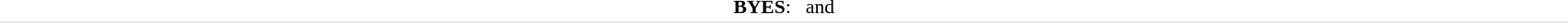<table style="text-align:center; border-bottom:1px solid #E0E0E0" width=100%>
<tr>
<td><strong>BYES</strong>:   and </td>
</tr>
</table>
